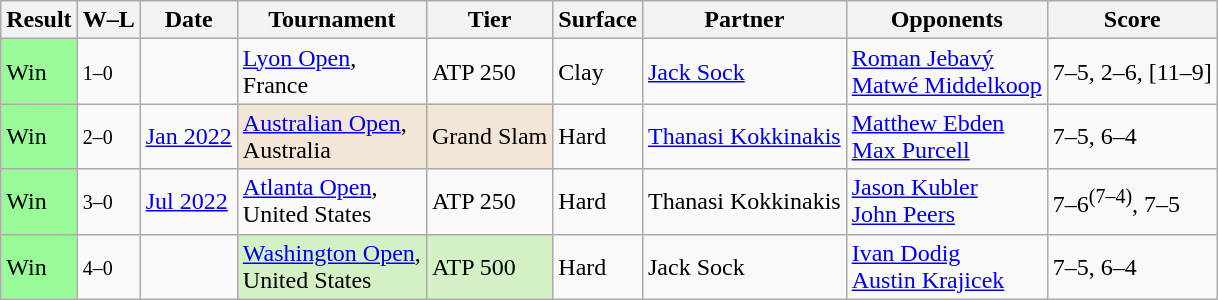<table class="sortable wikitable nowrap">
<tr>
<th>Result</th>
<th class=unsortable>W–L</th>
<th>Date</th>
<th>Tournament</th>
<th>Tier</th>
<th>Surface</th>
<th>Partner</th>
<th>Opponents</th>
<th class=unsortable>Score</th>
</tr>
<tr>
<td bgcolor=98fb98>Win</td>
<td><small>1–0</small></td>
<td><a href='#'></a></td>
<td><a href='#'>Lyon Open</a>, <br> France</td>
<td>ATP 250</td>
<td>Clay</td>
<td> <a href='#'>Jack Sock</a></td>
<td> <a href='#'>Roman Jebavý</a> <br>  <a href='#'>Matwé Middelkoop</a></td>
<td>7–5, 2–6, [11–9]</td>
</tr>
<tr>
<td bgcolor=98fb98>Win</td>
<td><small>2–0</small></td>
<td><a href='#'>Jan 2022</a></td>
<td bgcolor=f3e6d7><a href='#'>Australian Open</a>, <br> Australia</td>
<td bgcolor=f3e6d7>Grand Slam</td>
<td>Hard</td>
<td> <a href='#'>Thanasi Kokkinakis</a></td>
<td> <a href='#'>Matthew Ebden</a> <br>  <a href='#'>Max Purcell</a></td>
<td>7–5, 6–4</td>
</tr>
<tr>
<td bgcolor=98fb98>Win</td>
<td><small>3–0</small></td>
<td><a href='#'>Jul 2022</a></td>
<td><a href='#'>Atlanta Open</a>, <br> United States</td>
<td>ATP 250</td>
<td>Hard</td>
<td> Thanasi Kokkinakis</td>
<td> <a href='#'>Jason Kubler</a> <br>  <a href='#'>John Peers</a></td>
<td>7–6<sup>(7–4)</sup>, 7–5</td>
</tr>
<tr>
<td bgcolor=98fb98>Win</td>
<td><small>4–0</small></td>
<td><a href='#'></a></td>
<td style="background:#D4F1C5;"><a href='#'>Washington Open</a>, <br> United States</td>
<td style="background:#D4F1C5;">ATP 500</td>
<td>Hard</td>
<td> Jack Sock</td>
<td> <a href='#'>Ivan Dodig</a> <br>  <a href='#'>Austin Krajicek</a></td>
<td>7–5, 6–4</td>
</tr>
</table>
